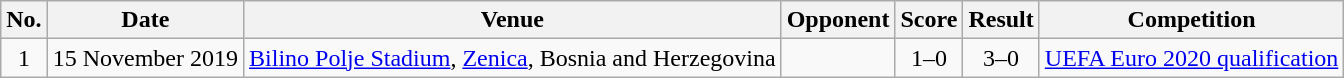<table class="wikitable sortable">
<tr>
<th scope="col">No.</th>
<th scope="col">Date</th>
<th scope="col">Venue</th>
<th scope="col">Opponent</th>
<th scope="col">Score</th>
<th scope="col">Result</th>
<th scope="col">Competition</th>
</tr>
<tr>
<td align="center">1</td>
<td>15 November 2019</td>
<td><a href='#'>Bilino Polje Stadium</a>, <a href='#'>Zenica</a>, Bosnia and Herzegovina</td>
<td></td>
<td align="center">1–0</td>
<td align="center">3–0</td>
<td><a href='#'>UEFA Euro 2020 qualification</a></td>
</tr>
</table>
